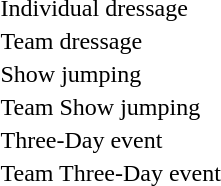<table>
<tr>
<td>Individual dressage<br></td>
<td></td>
<td></td>
<td></td>
</tr>
<tr>
<td>Team dressage<br></td>
<td></td>
<td></td>
<td></td>
</tr>
<tr>
<td>Show jumping<br></td>
<td></td>
<td></td>
<td></td>
</tr>
<tr>
<td>Team Show jumping<br></td>
<td></td>
<td></td>
<td></td>
</tr>
<tr>
<td>Three-Day event<br></td>
<td></td>
<td></td>
<td></td>
</tr>
<tr>
<td>Team Three-Day event<br></td>
<td></td>
<td></td>
<td></td>
</tr>
</table>
